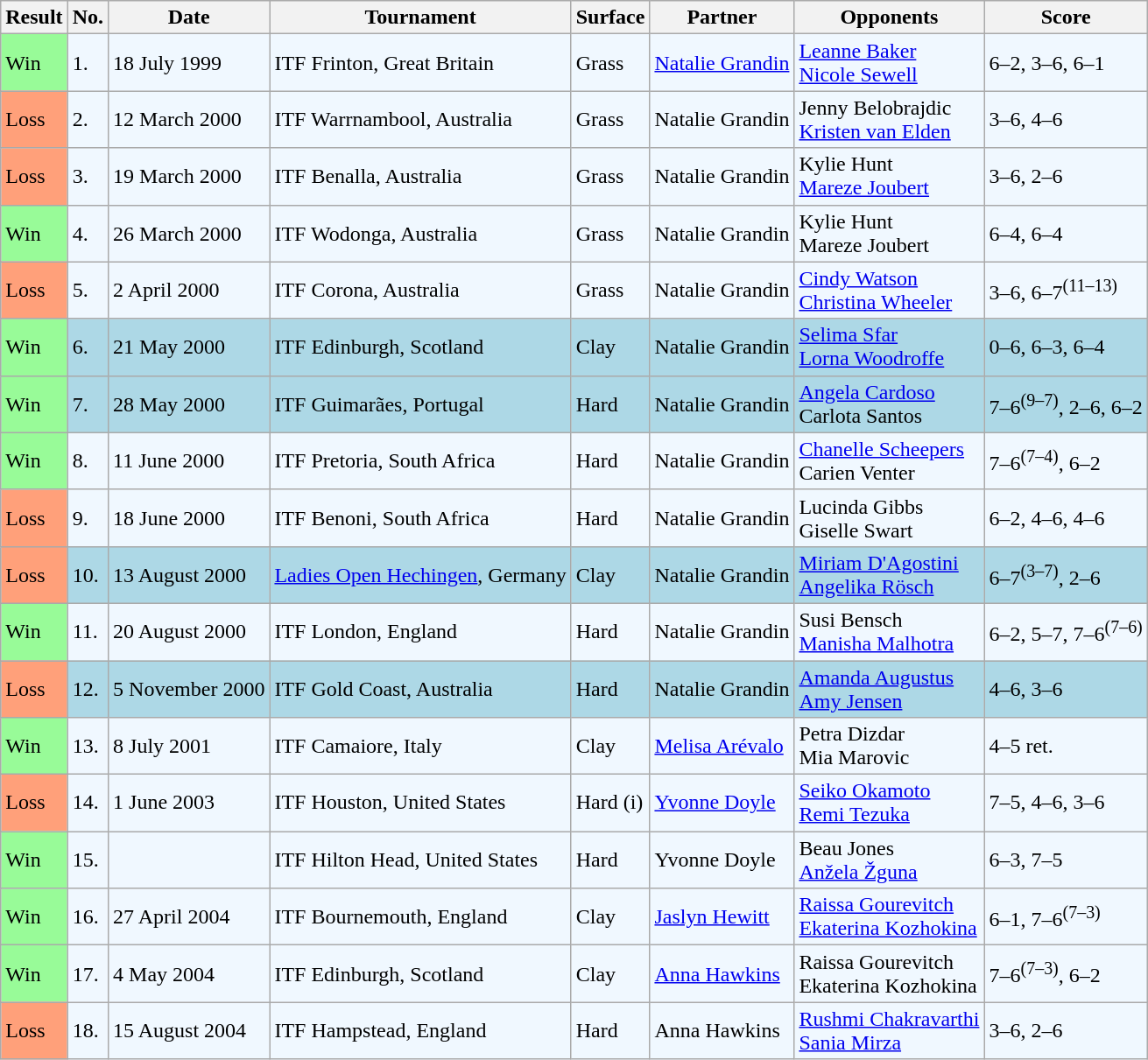<table class="sortable wikitable">
<tr>
<th>Result</th>
<th>No.</th>
<th>Date</th>
<th>Tournament</th>
<th>Surface</th>
<th>Partner</th>
<th>Opponents</th>
<th class="unsortable">Score</th>
</tr>
<tr style="background:#f0f8ff;">
<td style="background:#98fb98;">Win</td>
<td>1.</td>
<td>18 July 1999</td>
<td>ITF Frinton, Great Britain</td>
<td>Grass</td>
<td> <a href='#'>Natalie Grandin</a></td>
<td> <a href='#'>Leanne Baker</a> <br>  <a href='#'>Nicole Sewell</a></td>
<td>6–2, 3–6, 6–1</td>
</tr>
<tr style="background:#f0f8ff;">
<td style="background:#ffa07a;">Loss</td>
<td>2.</td>
<td>12 March 2000</td>
<td>ITF Warrnambool, Australia</td>
<td>Grass</td>
<td> Natalie Grandin</td>
<td> Jenny Belobrajdic <br>  <a href='#'>Kristen van Elden</a></td>
<td>3–6, 4–6</td>
</tr>
<tr style="background:#f0f8ff;">
<td style="background:#ffa07a;">Loss</td>
<td>3.</td>
<td>19 March 2000</td>
<td>ITF Benalla, Australia</td>
<td>Grass</td>
<td> Natalie Grandin</td>
<td> Kylie Hunt <br>  <a href='#'>Mareze Joubert</a></td>
<td>3–6, 2–6</td>
</tr>
<tr style="background:#f0f8ff;">
<td style="background:#98fb98;">Win</td>
<td>4.</td>
<td>26 March 2000</td>
<td>ITF Wodonga, Australia</td>
<td>Grass</td>
<td> Natalie Grandin</td>
<td> Kylie Hunt <br>  Mareze Joubert</td>
<td>6–4, 6–4</td>
</tr>
<tr style="background:#f0f8ff;">
<td style="background:#ffa07a;">Loss</td>
<td>5.</td>
<td>2 April 2000</td>
<td>ITF Corona, Australia</td>
<td>Grass</td>
<td> Natalie Grandin</td>
<td> <a href='#'>Cindy Watson</a> <br>  <a href='#'>Christina Wheeler</a></td>
<td>3–6, 6–7<sup>(11–13)</sup></td>
</tr>
<tr style="background:lightblue;">
<td style="background:#98fb98;">Win</td>
<td>6.</td>
<td>21 May 2000</td>
<td>ITF Edinburgh, Scotland</td>
<td>Clay</td>
<td> Natalie Grandin</td>
<td> <a href='#'>Selima Sfar</a> <br>  <a href='#'>Lorna Woodroffe</a></td>
<td>0–6, 6–3, 6–4</td>
</tr>
<tr style="background:lightblue;">
<td style="background:#98fb98;">Win</td>
<td>7.</td>
<td>28 May 2000</td>
<td>ITF Guimarães, Portugal</td>
<td>Hard</td>
<td> Natalie Grandin</td>
<td> <a href='#'>Angela Cardoso</a> <br>  Carlota Santos</td>
<td>7–6<sup>(9–7)</sup>, 2–6, 6–2</td>
</tr>
<tr style="background:#f0f8ff;">
<td style="background:#98fb98;">Win</td>
<td>8.</td>
<td>11 June 2000</td>
<td>ITF Pretoria, South Africa</td>
<td>Hard</td>
<td> Natalie Grandin</td>
<td> <a href='#'>Chanelle Scheepers</a> <br>  Carien Venter</td>
<td>7–6<sup>(7–4)</sup>, 6–2</td>
</tr>
<tr style="background:#f0f8ff;">
<td style="background:#ffa07a;">Loss</td>
<td>9.</td>
<td>18 June 2000</td>
<td>ITF Benoni, South Africa</td>
<td>Hard</td>
<td> Natalie Grandin</td>
<td> Lucinda Gibbs <br>  Giselle Swart</td>
<td>6–2, 4–6, 4–6</td>
</tr>
<tr style="background:lightblue;">
<td style="background:#ffa07a;">Loss</td>
<td>10.</td>
<td>13 August 2000</td>
<td><a href='#'>Ladies Open Hechingen</a>, Germany</td>
<td>Clay</td>
<td> Natalie Grandin</td>
<td> <a href='#'>Miriam D'Agostini</a> <br>  <a href='#'>Angelika Rösch</a></td>
<td>6–7<sup>(3–7)</sup>, 2–6</td>
</tr>
<tr style="background:#f0f8ff;">
<td style="background:#98fb98;">Win</td>
<td>11.</td>
<td>20 August 2000</td>
<td>ITF London, England</td>
<td>Hard</td>
<td> Natalie Grandin</td>
<td> Susi Bensch <br>  <a href='#'>Manisha Malhotra</a></td>
<td>6–2, 5–7, 7–6<sup>(7–6)</sup></td>
</tr>
<tr style="background:lightblue;">
<td style="background:#ffa07a;">Loss</td>
<td>12.</td>
<td>5 November 2000</td>
<td>ITF Gold Coast, Australia</td>
<td>Hard</td>
<td> Natalie Grandin</td>
<td> <a href='#'>Amanda Augustus</a> <br>  <a href='#'>Amy Jensen</a></td>
<td>4–6, 3–6</td>
</tr>
<tr style="background:#f0f8ff;">
<td style="background:#98fb98;">Win</td>
<td>13.</td>
<td>8 July 2001</td>
<td>ITF Camaiore, Italy</td>
<td>Clay</td>
<td> <a href='#'>Melisa Arévalo</a></td>
<td> Petra Dizdar <br>  Mia Marovic</td>
<td>4–5 ret.</td>
</tr>
<tr style="background:#f0f8ff;">
<td style="background:#ffa07a;">Loss</td>
<td>14.</td>
<td>1 June 2003</td>
<td>ITF Houston, United States</td>
<td>Hard (i)</td>
<td> <a href='#'>Yvonne Doyle</a></td>
<td> <a href='#'>Seiko Okamoto</a> <br>  <a href='#'>Remi Tezuka</a></td>
<td>7–5, 4–6, 3–6</td>
</tr>
<tr style="background:#f0f8ff;">
<td style="background:#98fb98;">Win</td>
<td>15.</td>
<td></td>
<td>ITF Hilton Head, United States</td>
<td>Hard</td>
<td> Yvonne Doyle</td>
<td> Beau Jones <br>  <a href='#'>Anžela Žguna</a></td>
<td>6–3, 7–5</td>
</tr>
<tr style="background:#f0f8ff;">
<td style="background:#98fb98;">Win</td>
<td>16.</td>
<td>27 April 2004</td>
<td>ITF Bournemouth, England</td>
<td>Clay</td>
<td> <a href='#'>Jaslyn Hewitt</a></td>
<td> <a href='#'>Raissa Gourevitch</a> <br>  <a href='#'>Ekaterina Kozhokina</a></td>
<td>6–1, 7–6<sup>(7–3)</sup></td>
</tr>
<tr style="background:#f0f8ff;">
<td style="background:#98fb98;">Win</td>
<td>17.</td>
<td>4 May 2004</td>
<td>ITF Edinburgh, Scotland</td>
<td>Clay</td>
<td> <a href='#'>Anna Hawkins</a></td>
<td> Raissa Gourevitch <br>  Ekaterina Kozhokina</td>
<td>7–6<sup>(7–3)</sup>, 6–2</td>
</tr>
<tr style="background:#f0f8ff;">
<td style="background:#ffa07a;">Loss</td>
<td>18.</td>
<td>15 August 2004</td>
<td>ITF Hampstead, England</td>
<td>Hard</td>
<td> Anna Hawkins</td>
<td> <a href='#'>Rushmi Chakravarthi</a> <br>  <a href='#'>Sania Mirza</a></td>
<td>3–6, 2–6</td>
</tr>
</table>
